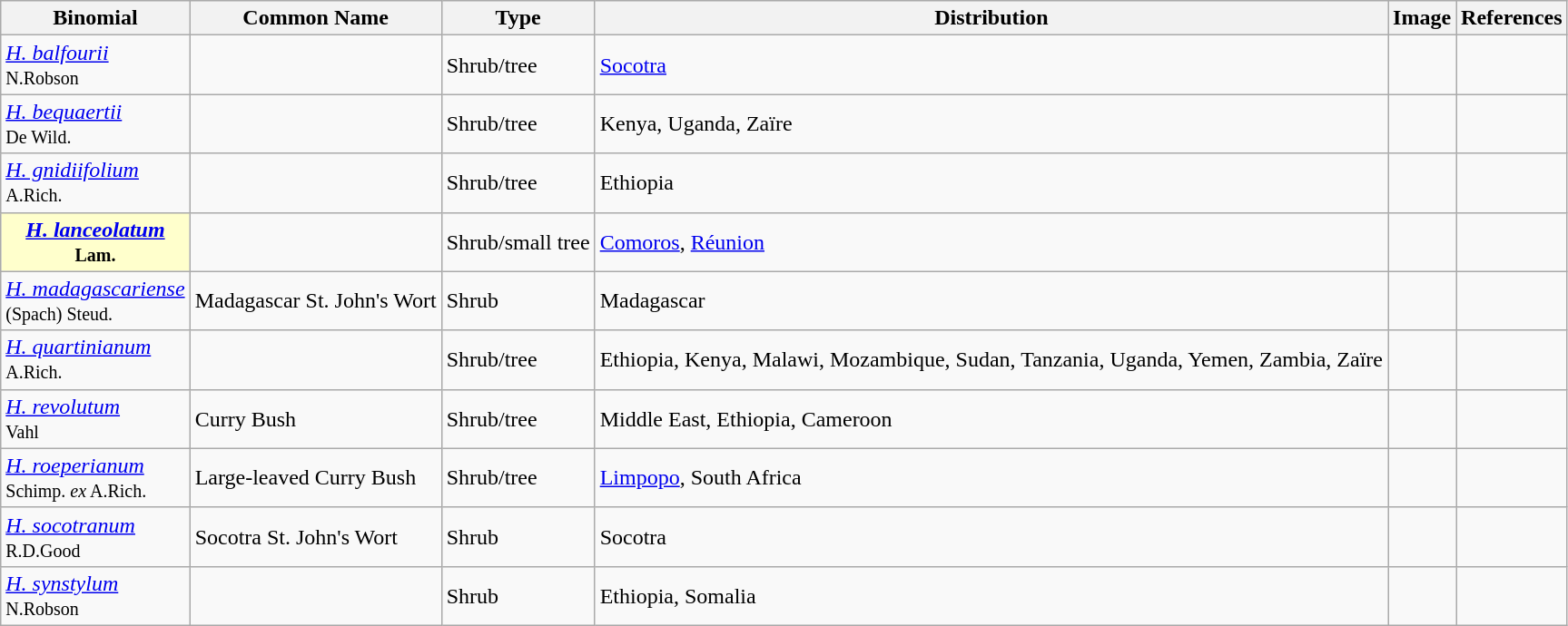<table class="wikitable mw-collapsible ">
<tr>
<th>Binomial</th>
<th>Common Name</th>
<th>Type</th>
<th>Distribution</th>
<th>Image</th>
<th>References</th>
</tr>
<tr>
<td><em><a href='#'>H. balfourii</a></em><br><small>N.Robson</small></td>
<td></td>
<td>Shrub/tree</td>
<td><a href='#'>Socotra</a></td>
<td></td>
<td></td>
</tr>
<tr>
<td><em><a href='#'>H. bequaertii</a></em><br><small>De Wild.</small></td>
<td></td>
<td>Shrub/tree</td>
<td>Kenya, Uganda, Zaïre</td>
<td></td>
<td></td>
</tr>
<tr>
<td><em><a href='#'>H. gnidiifolium</a></em><br><small>A.Rich.</small></td>
<td></td>
<td>Shrub/tree</td>
<td>Ethiopia</td>
<td></td>
<td></td>
</tr>
<tr>
<th scope="row" align="left" style="background:#FFFFCC;"><em><a href='#'>H. lanceolatum</a></em><br><small>Lam.</small></th>
<td></td>
<td>Shrub/small tree</td>
<td><a href='#'>Comoros</a>, <a href='#'>Réunion</a></td>
<td></td>
<td></td>
</tr>
<tr>
<td><em><a href='#'>H. madagascariense</a></em><br><small>(Spach) Steud.</small></td>
<td>Madagascar St. John's Wort</td>
<td>Shrub</td>
<td>Madagascar</td>
<td></td>
<td></td>
</tr>
<tr>
<td><em><a href='#'>H. quartinianum</a></em><br><small>A.Rich.</small></td>
<td></td>
<td>Shrub/tree</td>
<td>Ethiopia, Kenya, Malawi, Mozambique, Sudan, Tanzania, Uganda, Yemen, Zambia, Zaïre</td>
<td></td>
<td></td>
</tr>
<tr>
<td><em><a href='#'>H. revolutum</a></em><br><small>Vahl</small></td>
<td>Curry Bush</td>
<td>Shrub/tree</td>
<td>Middle East, Ethiopia, Cameroon</td>
<td></td>
<td></td>
</tr>
<tr>
<td><em><a href='#'>H. roeperianum</a></em><br><small>Schimp. <em>ex</em> A.Rich.</small></td>
<td>Large-leaved Curry Bush</td>
<td>Shrub/tree</td>
<td><a href='#'>Limpopo</a>, South Africa</td>
<td></td>
<td></td>
</tr>
<tr>
<td><em><a href='#'>H. socotranum</a></em><br><small>R.D.Good</small></td>
<td>Socotra St. John's Wort</td>
<td>Shrub</td>
<td>Socotra</td>
<td></td>
<td></td>
</tr>
<tr>
<td><em><a href='#'>H. synstylum</a></em><br><small>N.Robson</small></td>
<td></td>
<td>Shrub</td>
<td>Ethiopia, Somalia</td>
<td></td>
<td></td>
</tr>
</table>
